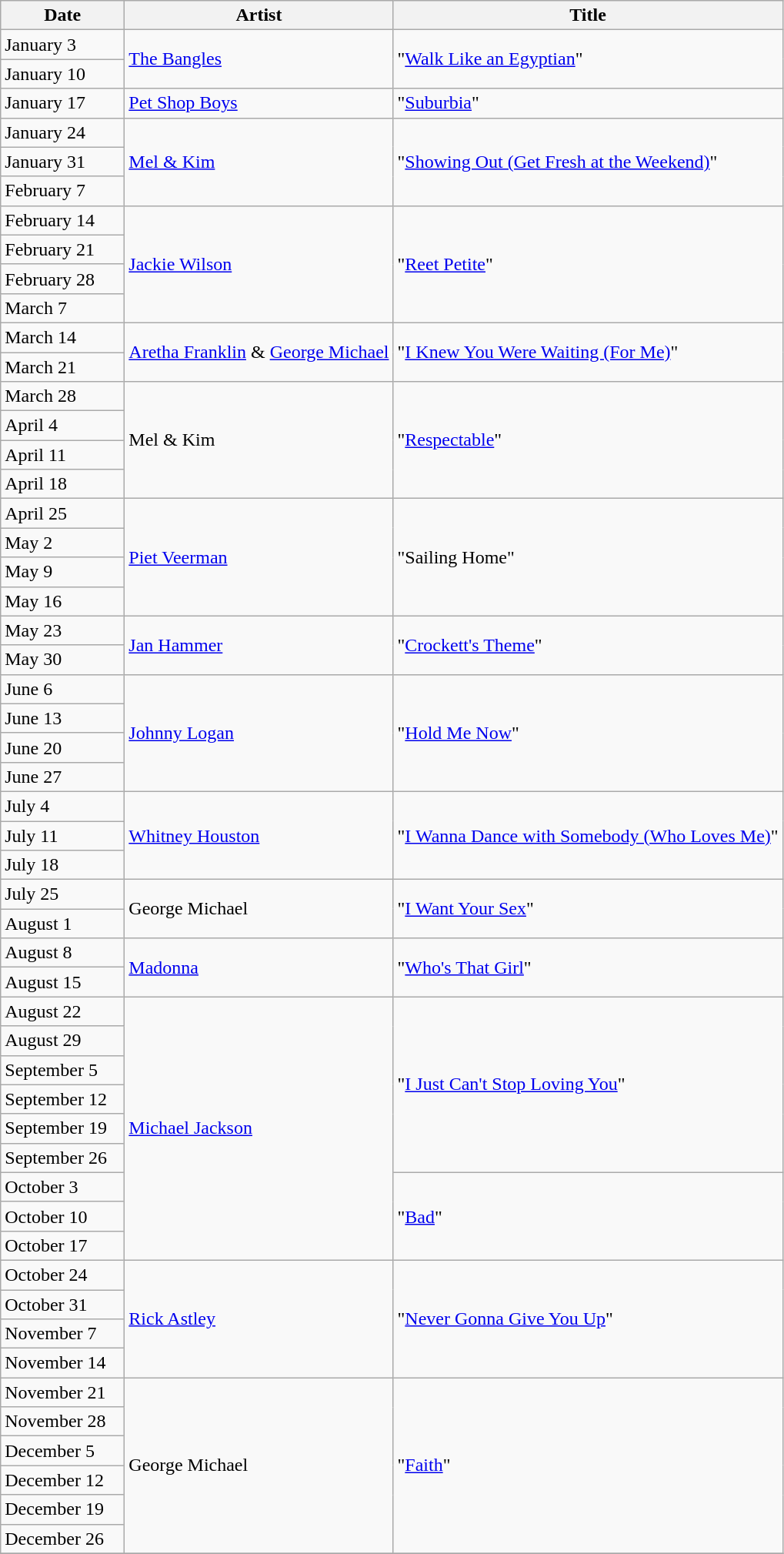<table class="wikitable">
<tr>
<th width="100px">Date</th>
<th>Artist</th>
<th>Title</th>
</tr>
<tr>
<td>January 3</td>
<td rowspan="2"><a href='#'>The Bangles</a></td>
<td rowspan="2">"<a href='#'>Walk Like an Egyptian</a>"</td>
</tr>
<tr>
<td>January 10</td>
</tr>
<tr>
<td>January 17</td>
<td><a href='#'>Pet Shop Boys</a></td>
<td>"<a href='#'>Suburbia</a>"</td>
</tr>
<tr>
<td>January 24</td>
<td rowspan="3"><a href='#'>Mel & Kim</a></td>
<td rowspan="3">"<a href='#'>Showing Out (Get Fresh at the Weekend)</a>"</td>
</tr>
<tr>
<td>January 31</td>
</tr>
<tr>
<td>February 7</td>
</tr>
<tr>
<td>February 14</td>
<td rowspan="4"><a href='#'>Jackie Wilson</a></td>
<td rowspan="4">"<a href='#'>Reet Petite</a>"</td>
</tr>
<tr>
<td>February 21</td>
</tr>
<tr>
<td>February 28</td>
</tr>
<tr>
<td>March 7</td>
</tr>
<tr>
<td>March 14</td>
<td rowspan="2"><a href='#'>Aretha Franklin</a> & <a href='#'>George Michael</a></td>
<td rowspan="2">"<a href='#'>I Knew You Were Waiting (For Me)</a>"</td>
</tr>
<tr>
<td>March 21</td>
</tr>
<tr>
<td>March 28</td>
<td rowspan="4">Mel & Kim</td>
<td rowspan="4">"<a href='#'>Respectable</a>"</td>
</tr>
<tr>
<td>April 4</td>
</tr>
<tr>
<td>April 11</td>
</tr>
<tr>
<td>April 18</td>
</tr>
<tr>
<td>April 25</td>
<td rowspan="4"><a href='#'>Piet Veerman</a></td>
<td rowspan="4">"Sailing Home"</td>
</tr>
<tr>
<td>May 2</td>
</tr>
<tr>
<td>May 9</td>
</tr>
<tr>
<td>May 16</td>
</tr>
<tr>
<td>May 23</td>
<td rowspan="2"><a href='#'>Jan Hammer</a></td>
<td rowspan="2">"<a href='#'>Crockett's Theme</a>"</td>
</tr>
<tr>
<td>May 30</td>
</tr>
<tr>
<td>June 6</td>
<td rowspan="4"><a href='#'>Johnny Logan</a></td>
<td rowspan="4">"<a href='#'>Hold Me Now</a>"</td>
</tr>
<tr>
<td>June 13</td>
</tr>
<tr>
<td>June 20</td>
</tr>
<tr>
<td>June 27</td>
</tr>
<tr>
<td>July 4</td>
<td rowspan="3"><a href='#'>Whitney Houston</a></td>
<td rowspan="3">"<a href='#'>I Wanna Dance with Somebody (Who Loves Me)</a>"</td>
</tr>
<tr>
<td>July 11</td>
</tr>
<tr>
<td>July 18</td>
</tr>
<tr>
<td>July 25</td>
<td rowspan="2">George Michael</td>
<td rowspan="2">"<a href='#'>I Want Your Sex</a>"</td>
</tr>
<tr>
<td>August 1</td>
</tr>
<tr>
<td>August 8</td>
<td rowspan="2"><a href='#'>Madonna</a></td>
<td rowspan="2">"<a href='#'>Who's That Girl</a>"</td>
</tr>
<tr>
<td>August 15</td>
</tr>
<tr>
<td>August 22</td>
<td rowspan="9"><a href='#'>Michael Jackson</a></td>
<td rowspan="6">"<a href='#'>I Just Can't Stop Loving You</a>"</td>
</tr>
<tr>
<td>August 29</td>
</tr>
<tr>
<td>September 5</td>
</tr>
<tr>
<td>September 12</td>
</tr>
<tr>
<td>September 19</td>
</tr>
<tr>
<td>September 26</td>
</tr>
<tr>
<td>October 3</td>
<td rowspan="3">"<a href='#'>Bad</a>"</td>
</tr>
<tr>
<td>October 10</td>
</tr>
<tr>
<td>October 17</td>
</tr>
<tr>
<td>October 24</td>
<td rowspan="4"><a href='#'>Rick Astley</a></td>
<td rowspan="4">"<a href='#'>Never Gonna Give You Up</a>"</td>
</tr>
<tr>
<td>October 31</td>
</tr>
<tr>
<td>November 7</td>
</tr>
<tr>
<td>November 14</td>
</tr>
<tr>
<td>November 21</td>
<td rowspan="6">George Michael</td>
<td rowspan="6">"<a href='#'>Faith</a>"</td>
</tr>
<tr>
<td>November 28</td>
</tr>
<tr>
<td>December 5</td>
</tr>
<tr>
<td>December 12</td>
</tr>
<tr>
<td>December 19</td>
</tr>
<tr>
<td>December 26</td>
</tr>
<tr>
</tr>
</table>
